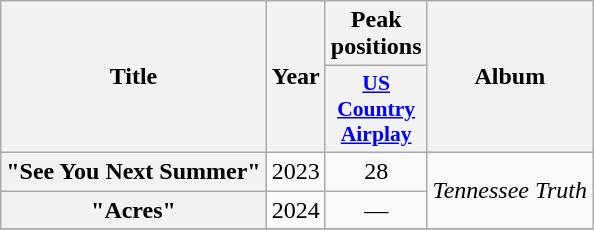<table class="wikitable plainrowheaders" style="text-align:center;">
<tr>
<th scope="col" rowspan="2">Title</th>
<th scope="col" rowspan="2">Year</th>
<th scope="col" colspan="1">Peak positions</th>
<th scope="col" rowspan="2">Album</th>
</tr>
<tr>
<th scope="col" style="width:3em; font-size:90%"><a href='#'>US<br>Country<br>Airplay</a><br></th>
</tr>
<tr>
<th scope="row">"See You Next Summer"</th>
<td>2023</td>
<td>28</td>
<td rowspan="2"><em>Tennessee Truth</em></td>
</tr>
<tr>
<th scope="row">"Acres"</th>
<td>2024</td>
<td>—</td>
</tr>
<tr>
</tr>
</table>
